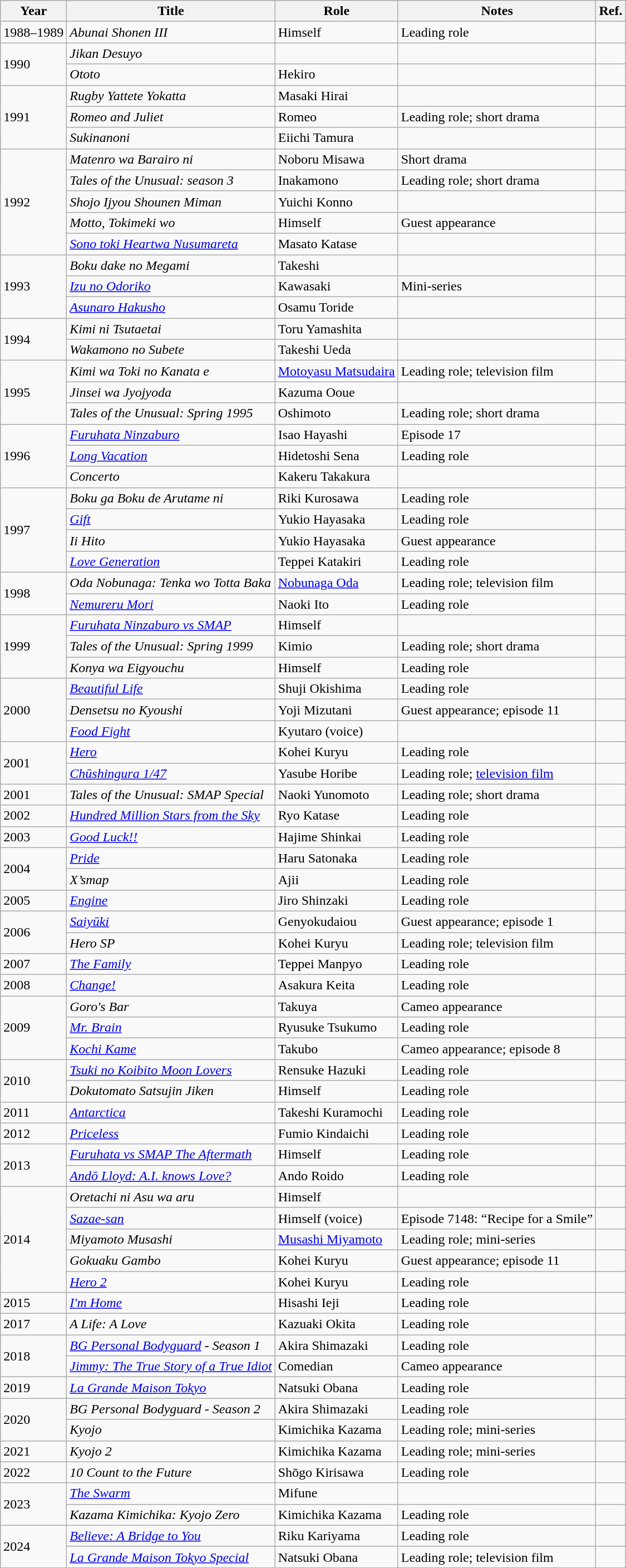<table class="wikitable">
<tr>
<th>Year</th>
<th>Title</th>
<th>Role</th>
<th>Notes</th>
<th>Ref.</th>
</tr>
<tr>
<td>1988–1989</td>
<td><em>Abunai Shonen III</em></td>
<td>Himself</td>
<td>Leading role</td>
<td></td>
</tr>
<tr>
<td rowspan="2">1990</td>
<td><em>Jikan Desuyo</em></td>
<td></td>
<td></td>
<td></td>
</tr>
<tr>
<td><em>Ototo</em></td>
<td>Hekiro</td>
<td></td>
<td></td>
</tr>
<tr>
<td rowspan="3">1991</td>
<td><em>Rugby Yattete Yokatta</em></td>
<td>Masaki Hirai</td>
<td></td>
<td></td>
</tr>
<tr>
<td><em>Romeo and Juliet</em></td>
<td>Romeo</td>
<td>Leading role; short drama</td>
<td></td>
</tr>
<tr>
<td><em>Sukinanoni</em></td>
<td>Eiichi Tamura</td>
<td></td>
<td></td>
</tr>
<tr>
<td rowspan="5">1992</td>
<td><em>Matenro wa Barairo ni</em></td>
<td>Noboru Misawa</td>
<td>Short drama</td>
<td></td>
</tr>
<tr>
<td><em>Tales of the Unusual: season 3</em></td>
<td>Inakamono</td>
<td>Leading role; short drama</td>
<td></td>
</tr>
<tr>
<td><em>Shojo Ijyou Shounen Miman</em></td>
<td>Yuichi Konno</td>
<td></td>
<td></td>
</tr>
<tr>
<td><em>Motto, Tokimeki wo</em></td>
<td>Himself</td>
<td>Guest appearance</td>
<td></td>
</tr>
<tr>
<td><em><a href='#'>Sono toki Heartwa Nusumareta</a></em></td>
<td>Masato Katase</td>
<td></td>
<td></td>
</tr>
<tr>
<td rowspan="3">1993</td>
<td><em>Boku dake no Megami</em></td>
<td>Takeshi</td>
<td></td>
<td></td>
</tr>
<tr>
<td><em><a href='#'>Izu no Odoriko</a></em></td>
<td>Kawasaki</td>
<td>Mini-series</td>
<td></td>
</tr>
<tr>
<td><em><a href='#'>Asunaro Hakusho</a></em></td>
<td>Osamu Toride</td>
<td></td>
<td></td>
</tr>
<tr>
<td rowspan="2">1994</td>
<td><em>Kimi ni Tsutaetai</em></td>
<td>Toru Yamashita</td>
<td></td>
<td></td>
</tr>
<tr>
<td><em>Wakamono no Subete</em></td>
<td>Takeshi Ueda</td>
<td></td>
<td></td>
</tr>
<tr>
<td rowspan="3">1995</td>
<td><em>Kimi wa Toki no Kanata e</em></td>
<td><a href='#'>Motoyasu Matsudaira</a></td>
<td>Leading role; television film</td>
<td></td>
</tr>
<tr>
<td><em>Jinsei wa Jyojyoda</em></td>
<td>Kazuma Ooue</td>
<td></td>
<td></td>
</tr>
<tr>
<td><em>Tales of the Unusual: Spring 1995</em></td>
<td>Oshimoto</td>
<td>Leading role; short drama</td>
<td></td>
</tr>
<tr>
<td rowspan="3">1996</td>
<td><em><a href='#'>Furuhata Ninzaburo</a></em></td>
<td>Isao Hayashi</td>
<td>Episode 17</td>
<td></td>
</tr>
<tr>
<td><em><a href='#'>Long Vacation</a></em></td>
<td>Hidetoshi Sena</td>
<td>Leading role</td>
<td></td>
</tr>
<tr>
<td><em>Concerto</em></td>
<td>Kakeru Takakura</td>
<td></td>
<td></td>
</tr>
<tr>
<td rowspan="4">1997</td>
<td><em>Boku ga Boku de Arutame ni</em></td>
<td>Riki Kurosawa</td>
<td>Leading role</td>
<td></td>
</tr>
<tr>
<td><em><a href='#'>Gift</a></em></td>
<td>Yukio Hayasaka</td>
<td>Leading role</td>
<td></td>
</tr>
<tr>
<td><em>Ii Hito</em></td>
<td>Yukio Hayasaka</td>
<td>Guest appearance</td>
<td></td>
</tr>
<tr>
<td><em><a href='#'>Love Generation</a></em></td>
<td>Teppei Katakiri</td>
<td>Leading role</td>
<td></td>
</tr>
<tr>
<td rowspan="2">1998</td>
<td><em>Oda Nobunaga: Tenka wo Totta Baka</em></td>
<td><a href='#'>Nobunaga Oda</a></td>
<td>Leading role; television film</td>
<td></td>
</tr>
<tr>
<td><em><a href='#'>Nemureru Mori</a></em></td>
<td>Naoki Ito</td>
<td>Leading role</td>
<td></td>
</tr>
<tr>
<td rowspan="3">1999</td>
<td><em><a href='#'>Furuhata Ninzaburo vs SMAP</a></em></td>
<td>Himself</td>
<td></td>
<td></td>
</tr>
<tr>
<td><em>Tales of the Unusual: Spring 1999</em></td>
<td>Kimio</td>
<td>Leading role; short drama</td>
<td></td>
</tr>
<tr>
<td><em>Konya wa Eigyouchu</em></td>
<td>Himself</td>
<td>Leading role</td>
<td></td>
</tr>
<tr>
<td rowspan="3">2000</td>
<td><em><a href='#'>Beautiful Life</a></em></td>
<td>Shuji Okishima</td>
<td>Leading role</td>
<td></td>
</tr>
<tr>
<td><em>Densetsu no Kyoushi</em></td>
<td>Yoji Mizutani</td>
<td>Guest appearance; episode 11</td>
<td></td>
</tr>
<tr>
<td><em><a href='#'>Food Fight</a></em></td>
<td>Kyutaro (voice)</td>
<td></td>
<td></td>
</tr>
<tr>
<td rowspan="2">2001</td>
<td><em><a href='#'>Hero</a></em></td>
<td>Kohei Kuryu</td>
<td>Leading role</td>
<td></td>
</tr>
<tr>
<td><em><a href='#'>Chūshingura 1/47</a></em></td>
<td>Yasube Horibe</td>
<td>Leading role; <a href='#'>television film</a></td>
<td></td>
</tr>
<tr>
<td>2001</td>
<td><em>Tales of the Unusual: SMAP Special</em></td>
<td>Naoki Yunomoto</td>
<td>Leading role; short drama</td>
<td></td>
</tr>
<tr>
<td>2002</td>
<td><em><a href='#'>Hundred Million Stars from the Sky</a></em></td>
<td>Ryo Katase</td>
<td>Leading role</td>
<td></td>
</tr>
<tr>
<td>2003</td>
<td><em><a href='#'>Good Luck!!</a></em></td>
<td>Hajime Shinkai</td>
<td>Leading role</td>
<td></td>
</tr>
<tr>
<td rowspan="2">2004</td>
<td><em><a href='#'>Pride</a></em></td>
<td>Haru Satonaka</td>
<td>Leading role</td>
<td></td>
</tr>
<tr>
<td><em>X’smap</em></td>
<td>Ajii</td>
<td>Leading role</td>
<td></td>
</tr>
<tr>
<td>2005</td>
<td><em><a href='#'>Engine</a></em></td>
<td>Jiro Shinzaki</td>
<td>Leading role</td>
<td></td>
</tr>
<tr>
<td rowspan="2">2006</td>
<td><em><a href='#'>Saiyūki</a></em></td>
<td>Genyokudaiou</td>
<td>Guest appearance; episode 1</td>
<td></td>
</tr>
<tr>
<td><em>Hero SP</em></td>
<td>Kohei Kuryu</td>
<td>Leading role; television film</td>
<td></td>
</tr>
<tr>
<td>2007</td>
<td><em><a href='#'>The Family</a></em></td>
<td>Teppei Manpyo</td>
<td>Leading role</td>
<td></td>
</tr>
<tr>
<td>2008</td>
<td><em><a href='#'>Change!</a></em></td>
<td>Asakura Keita</td>
<td>Leading role</td>
<td></td>
</tr>
<tr>
<td rowspan="3">2009</td>
<td><em>Goro's Bar</em></td>
<td>Takuya</td>
<td>Cameo appearance</td>
<td></td>
</tr>
<tr>
<td><em><a href='#'>Mr. Brain</a></em></td>
<td>Ryusuke Tsukumo</td>
<td>Leading role</td>
<td></td>
</tr>
<tr>
<td><em><a href='#'>Kochi Kame</a></em></td>
<td>Takubo</td>
<td>Cameo appearance; episode 8</td>
<td></td>
</tr>
<tr>
<td rowspan="2">2010</td>
<td><em><a href='#'>Tsuki no Koibito Moon Lovers</a></em></td>
<td>Rensuke Hazuki</td>
<td>Leading role</td>
<td></td>
</tr>
<tr>
<td><em>Dokutomato Satsujin Jiken</em></td>
<td>Himself</td>
<td>Leading role</td>
<td></td>
</tr>
<tr>
<td>2011</td>
<td><em><a href='#'>Antarctica</a></em></td>
<td>Takeshi Kuramochi</td>
<td>Leading role</td>
<td></td>
</tr>
<tr>
<td>2012</td>
<td><em><a href='#'>Priceless</a></em></td>
<td>Fumio Kindaichi</td>
<td>Leading role</td>
<td></td>
</tr>
<tr>
<td rowspan="2">2013</td>
<td><em><a href='#'>Furuhata vs SMAP The Aftermath</a></em></td>
<td>Himself</td>
<td>Leading role</td>
<td></td>
</tr>
<tr>
<td><em><a href='#'>Andō Lloyd: A.I. knows Love?</a></em></td>
<td>Ando Roido</td>
<td>Leading role</td>
<td></td>
</tr>
<tr>
<td rowspan="5">2014</td>
<td><em>Oretachi ni Asu wa aru</em></td>
<td>Himself</td>
<td></td>
</tr>
<tr>
<td><em><a href='#'>Sazae-san</a></em></td>
<td>Himself (voice)</td>
<td>Episode 7148: “Recipe for a Smile”</td>
<td></td>
</tr>
<tr>
<td><em>Miyamoto Musashi</em></td>
<td><a href='#'>Musashi Miyamoto</a></td>
<td>Leading role; mini-series</td>
<td></td>
</tr>
<tr>
<td><em>Gokuaku Gambo</em></td>
<td>Kohei Kuryu</td>
<td>Guest appearance; episode 11</td>
<td></td>
</tr>
<tr>
<td><em><a href='#'>Hero 2</a></em></td>
<td>Kohei Kuryu</td>
<td>Leading role</td>
<td></td>
</tr>
<tr>
<td>2015</td>
<td><em><a href='#'>I'm Home</a></em></td>
<td>Hisashi Ieji</td>
<td>Leading role</td>
<td></td>
</tr>
<tr>
<td>2017</td>
<td><em>A Life: A Love</em></td>
<td>Kazuaki Okita</td>
<td>Leading role</td>
<td></td>
</tr>
<tr>
<td rowspan="2">2018</td>
<td><em><a href='#'>BG Personal Bodyguard</a> - Season 1</em></td>
<td>Akira Shimazaki</td>
<td>Leading role</td>
<td></td>
</tr>
<tr>
<td><em><a href='#'>Jimmy: The True Story of a True Idiot</a></em></td>
<td>Comedian</td>
<td>Cameo appearance</td>
<td></td>
</tr>
<tr>
<td>2019</td>
<td><em><a href='#'>La Grande Maison Tokyo</a></em></td>
<td>Natsuki Obana</td>
<td>Leading role</td>
<td></td>
</tr>
<tr>
<td rowspan="2">2020</td>
<td><em>BG Personal Bodyguard - Season 2</em></td>
<td>Akira Shimazaki</td>
<td>Leading role</td>
<td></td>
</tr>
<tr>
<td><em>Kyojo</em></td>
<td>Kimichika Kazama</td>
<td>Leading role; mini-series</td>
<td></td>
</tr>
<tr>
<td>2021</td>
<td><em>Kyojo 2</em></td>
<td>Kimichika Kazama</td>
<td>Leading role; mini-series</td>
<td></td>
</tr>
<tr>
<td>2022</td>
<td><em>10 Count to the Future</em></td>
<td>Shōgo Kirisawa</td>
<td>Leading role</td>
<td></td>
</tr>
<tr>
<td rowspan="2">2023</td>
<td><em><a href='#'>The Swarm</a></em></td>
<td>Mifune</td>
<td></td>
<td></td>
</tr>
<tr>
<td><em>Kazama Kimichika: Kyojo Zero</em></td>
<td>Kimichika Kazama</td>
<td>Leading role</td>
<td></td>
</tr>
<tr>
<td rowspan="2">2024</td>
<td><em><a href='#'>Believe: A Bridge to You</a></em></td>
<td>Riku Kariyama</td>
<td>Leading role</td>
<td></td>
</tr>
<tr>
<td><em><a href='#'>La Grande Maison Tokyo Special</a></em></td>
<td>Natsuki Obana</td>
<td>Leading role; television film</td>
<td></td>
</tr>
<tr>
</tr>
</table>
